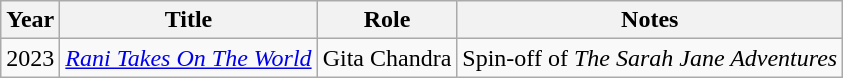<table class="wikitable">
<tr>
<th>Year</th>
<th>Title</th>
<th>Role</th>
<th>Notes</th>
</tr>
<tr>
<td>2023</td>
<td><em><a href='#'>Rani Takes On The World</a></em></td>
<td>Gita Chandra</td>
<td>Spin-off of <em>The Sarah Jane Adventures</em></td>
</tr>
</table>
